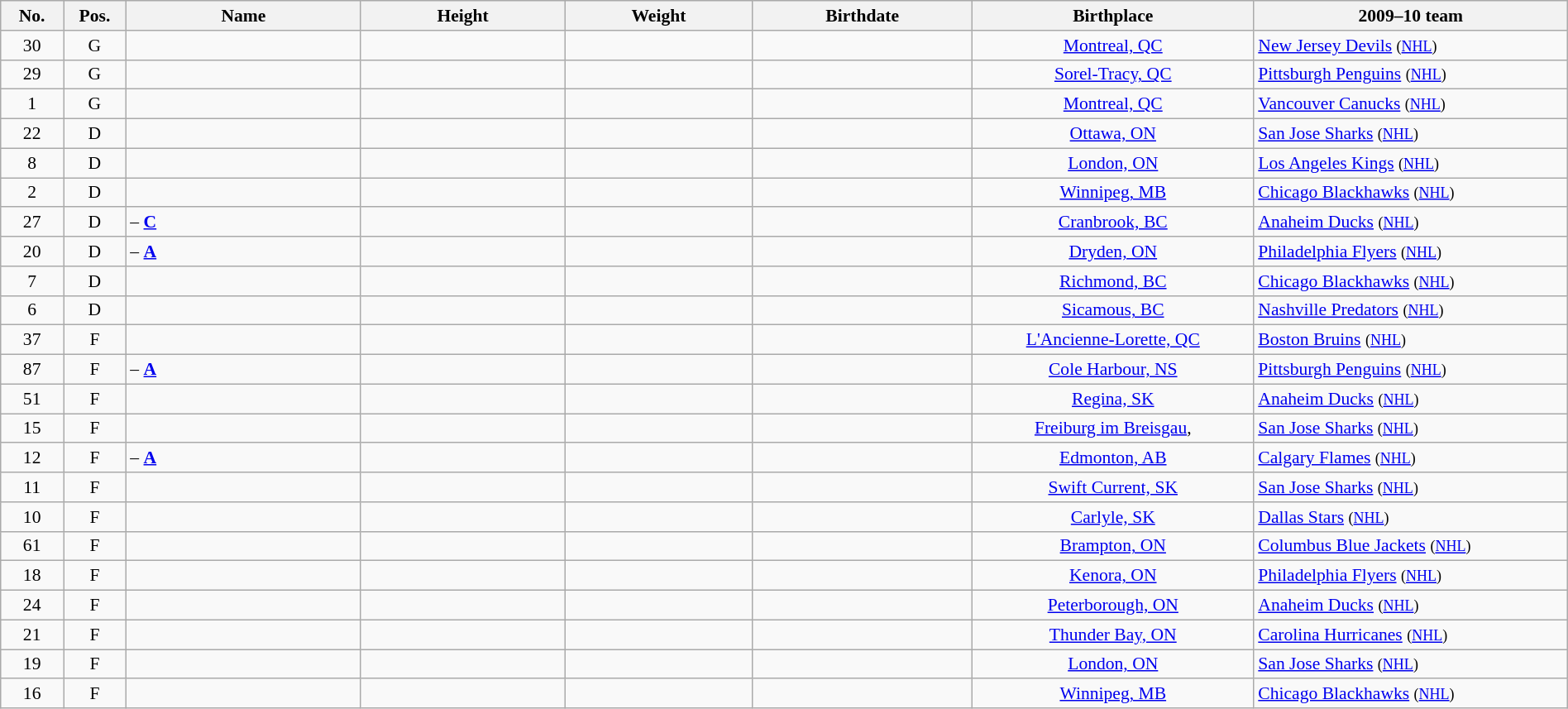<table class="wikitable sortable" style="width:100%;font-size: 90%; text-align: center;">
<tr>
<th style="width:  4%;">No.</th>
<th style="width:  4%;">Pos.</th>
<th style="width: 15%;">Name</th>
<th style="width: 13%;">Height</th>
<th style="width: 12%;">Weight</th>
<th style="width: 14%;">Birthdate</th>
<th style="width: 18%;">Birthplace</th>
<th style="width: 20%;">2009–10 team</th>
</tr>
<tr>
<td>30</td>
<td>G</td>
<td style="text-align:left;"></td>
<td></td>
<td></td>
<td style="text-align:right;"></td>
<td><a href='#'>Montreal, QC</a></td>
<td style="text-align:left;"> <a href='#'>New Jersey Devils</a> <small>(<a href='#'>NHL</a>)</small></td>
</tr>
<tr>
<td>29</td>
<td>G</td>
<td style="text-align:left;"></td>
<td></td>
<td></td>
<td style="text-align:right;"></td>
<td><a href='#'>Sorel-Tracy, QC</a></td>
<td style="text-align:left;"> <a href='#'>Pittsburgh Penguins</a> <small>(<a href='#'>NHL</a>)</small></td>
</tr>
<tr>
<td>1</td>
<td>G</td>
<td style="text-align:left;"></td>
<td></td>
<td></td>
<td style="text-align:right;"></td>
<td><a href='#'>Montreal, QC</a></td>
<td style="text-align:left;"> <a href='#'>Vancouver Canucks</a> <small>(<a href='#'>NHL</a>)</small></td>
</tr>
<tr>
<td>22</td>
<td>D</td>
<td style="text-align:left;"></td>
<td></td>
<td></td>
<td style="text-align:right;"></td>
<td><a href='#'>Ottawa, ON</a></td>
<td style="text-align:left;"> <a href='#'>San Jose Sharks</a> <small>(<a href='#'>NHL</a>)</small></td>
</tr>
<tr>
<td>8</td>
<td>D</td>
<td style="text-align:left;"></td>
<td></td>
<td></td>
<td style="text-align:right;"></td>
<td><a href='#'>London, ON</a></td>
<td style="text-align:left;"> <a href='#'>Los Angeles Kings</a> <small>(<a href='#'>NHL</a>)</small></td>
</tr>
<tr>
<td>2</td>
<td>D</td>
<td style="text-align:left;"></td>
<td></td>
<td></td>
<td style="text-align:right;"></td>
<td><a href='#'>Winnipeg, MB</a></td>
<td style="text-align:left;"> <a href='#'>Chicago Blackhawks</a> <small>(<a href='#'>NHL</a>)</small></td>
</tr>
<tr>
<td>27</td>
<td>D</td>
<td style="text-align:left;"> – <strong><a href='#'>C</a></strong></td>
<td></td>
<td></td>
<td style="text-align:right;"></td>
<td><a href='#'>Cranbrook, BC</a></td>
<td style="text-align:left;"> <a href='#'>Anaheim Ducks</a> <small>(<a href='#'>NHL</a>)</small></td>
</tr>
<tr>
<td>20</td>
<td>D</td>
<td style="text-align:left;"> – <strong><a href='#'>A</a></strong></td>
<td></td>
<td></td>
<td style="text-align:right;"></td>
<td><a href='#'>Dryden, ON</a></td>
<td style="text-align:left;"> <a href='#'>Philadelphia Flyers</a> <small>(<a href='#'>NHL</a>)</small></td>
</tr>
<tr>
<td>7</td>
<td>D</td>
<td style="text-align:left;"></td>
<td></td>
<td></td>
<td style="text-align:right;"></td>
<td><a href='#'>Richmond, BC</a></td>
<td style="text-align:left;"> <a href='#'>Chicago Blackhawks</a> <small>(<a href='#'>NHL</a>)</small></td>
</tr>
<tr>
<td>6</td>
<td>D</td>
<td style="text-align:left;"></td>
<td></td>
<td></td>
<td style="text-align:right;"></td>
<td><a href='#'>Sicamous, BC</a></td>
<td style="text-align:left;"> <a href='#'>Nashville Predators</a> <small>(<a href='#'>NHL</a>)</small></td>
</tr>
<tr>
<td>37</td>
<td>F</td>
<td style="text-align:left;"></td>
<td></td>
<td></td>
<td style="text-align:right;"></td>
<td><a href='#'>L'Ancienne-Lorette, QC</a></td>
<td style="text-align:left;"> <a href='#'>Boston Bruins</a> <small>(<a href='#'>NHL</a>)</small></td>
</tr>
<tr>
<td>87</td>
<td>F</td>
<td style="text-align:left;"> – <strong><a href='#'>A</a></strong></td>
<td></td>
<td></td>
<td style="text-align:right;"></td>
<td><a href='#'>Cole Harbour, NS</a></td>
<td style="text-align:left;"> <a href='#'>Pittsburgh Penguins</a> <small>(<a href='#'>NHL</a>)</small></td>
</tr>
<tr>
<td>51</td>
<td>F</td>
<td style="text-align:left;"></td>
<td></td>
<td></td>
<td style="text-align:right;"></td>
<td><a href='#'>Regina, SK</a></td>
<td style="text-align:left;"> <a href='#'>Anaheim Ducks</a> <small>(<a href='#'>NHL</a>)</small></td>
</tr>
<tr>
<td>15</td>
<td>F</td>
<td style="text-align:left;"></td>
<td></td>
<td></td>
<td style="text-align:right;"></td>
<td><a href='#'>Freiburg im Breisgau</a>, </td>
<td style="text-align:left;"> <a href='#'>San Jose Sharks</a> <small>(<a href='#'>NHL</a>)</small></td>
</tr>
<tr>
<td>12</td>
<td>F</td>
<td style="text-align:left;"> – <strong><a href='#'>A</a></strong></td>
<td></td>
<td></td>
<td style="text-align:right;"></td>
<td><a href='#'>Edmonton, AB</a></td>
<td style="text-align:left;"> <a href='#'>Calgary Flames</a> <small>(<a href='#'>NHL</a>)</small></td>
</tr>
<tr>
<td>11</td>
<td>F</td>
<td style="text-align:left;"></td>
<td></td>
<td></td>
<td style="text-align:right;"></td>
<td><a href='#'>Swift Current, SK</a></td>
<td style="text-align:left;"> <a href='#'>San Jose Sharks</a> <small>(<a href='#'>NHL</a>)</small></td>
</tr>
<tr>
<td>10</td>
<td>F</td>
<td style="text-align:left;"></td>
<td></td>
<td></td>
<td style="text-align:right;"></td>
<td><a href='#'>Carlyle, SK</a></td>
<td style="text-align:left;"> <a href='#'>Dallas Stars</a> <small>(<a href='#'>NHL</a>)</small></td>
</tr>
<tr>
<td>61</td>
<td>F</td>
<td style="text-align:left;"></td>
<td></td>
<td></td>
<td style="text-align:right;"></td>
<td><a href='#'>Brampton, ON</a></td>
<td style="text-align:left;"> <a href='#'>Columbus Blue Jackets</a> <small>(<a href='#'>NHL</a>)</small></td>
</tr>
<tr>
<td>18</td>
<td>F</td>
<td style="text-align:left;"></td>
<td></td>
<td></td>
<td style="text-align:right;"></td>
<td><a href='#'>Kenora, ON</a></td>
<td style="text-align:left;"> <a href='#'>Philadelphia Flyers</a> <small>(<a href='#'>NHL</a>)</small></td>
</tr>
<tr>
<td>24</td>
<td>F</td>
<td style="text-align:left;"></td>
<td></td>
<td></td>
<td style="text-align:right;"></td>
<td><a href='#'>Peterborough, ON</a></td>
<td style="text-align:left;"> <a href='#'>Anaheim Ducks</a> <small>(<a href='#'>NHL</a>)</small></td>
</tr>
<tr>
<td>21</td>
<td>F</td>
<td style="text-align:left;"></td>
<td></td>
<td></td>
<td style="text-align:right;"></td>
<td><a href='#'>Thunder Bay, ON</a></td>
<td style="text-align:left;"> <a href='#'>Carolina Hurricanes</a> <small>(<a href='#'>NHL</a>)</small></td>
</tr>
<tr>
<td>19</td>
<td>F</td>
<td style="text-align:left;"></td>
<td></td>
<td></td>
<td style="text-align:right;"></td>
<td><a href='#'>London, ON</a></td>
<td style="text-align:left;"> <a href='#'>San Jose Sharks</a> <small>(<a href='#'>NHL</a>)</small></td>
</tr>
<tr>
<td>16</td>
<td>F</td>
<td style="text-align:left;"></td>
<td></td>
<td></td>
<td style="text-align:right;"></td>
<td><a href='#'>Winnipeg, MB</a></td>
<td style="text-align:left;"> <a href='#'>Chicago Blackhawks</a> <small>(<a href='#'>NHL</a>)</small></td>
</tr>
</table>
